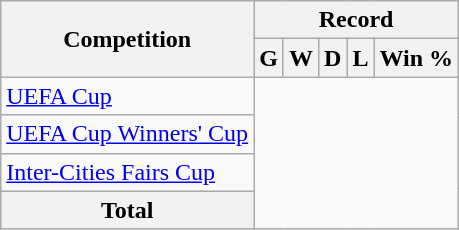<table class="wikitable" style="text-align: center">
<tr>
<th rowspan="2">Competition</th>
<th colspan="7">Record</th>
</tr>
<tr>
<th>G</th>
<th>W</th>
<th>D</th>
<th>L</th>
<th>Win %</th>
</tr>
<tr>
<td align=left><a href='#'>UEFA Cup</a><br></td>
</tr>
<tr>
<td align=left><a href='#'>UEFA Cup Winners' Cup</a><br></td>
</tr>
<tr>
<td align=left><a href='#'>Inter-Cities Fairs Cup</a><br></td>
</tr>
<tr>
<th>Total<br></th>
</tr>
</table>
